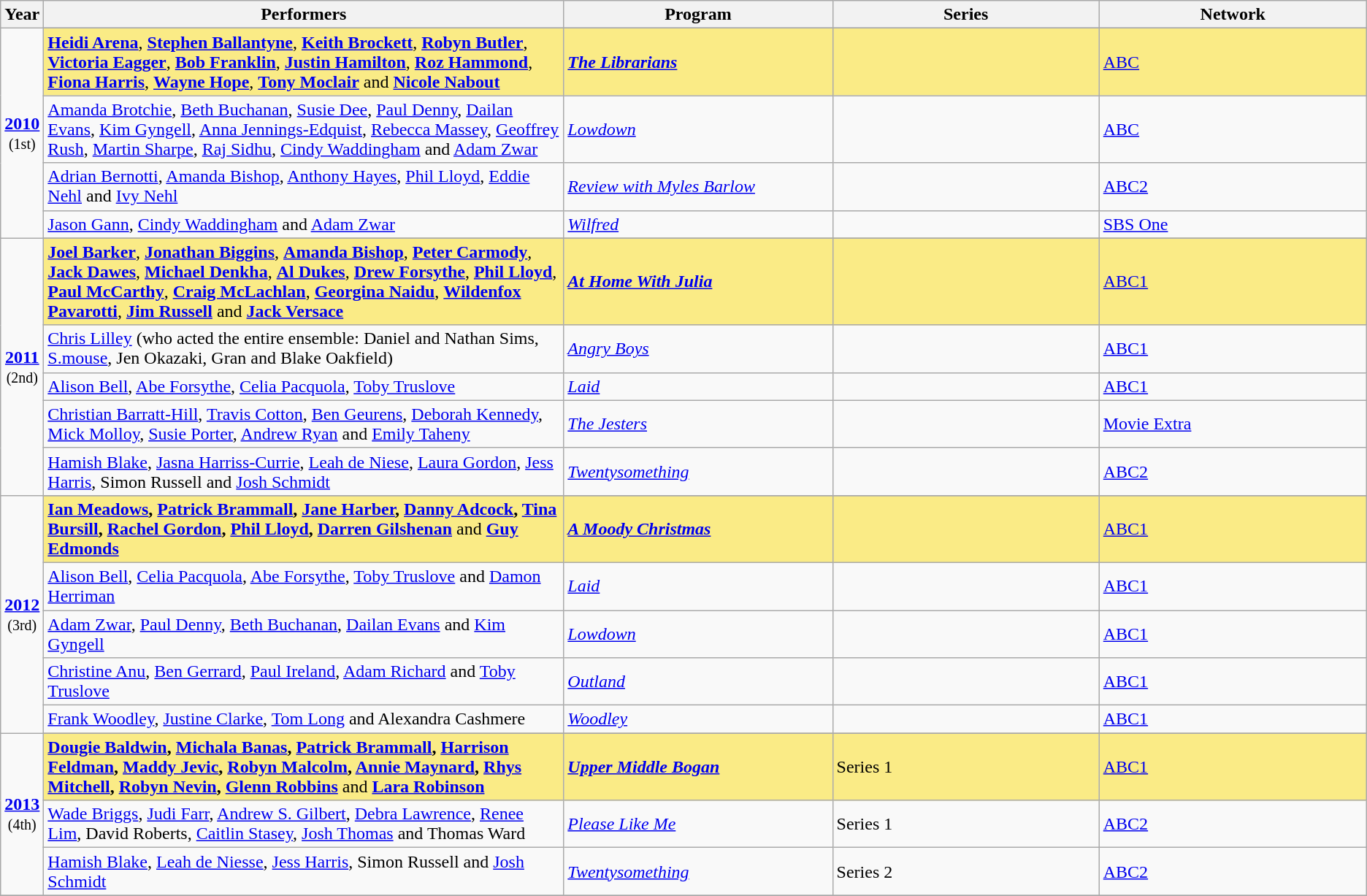<table class="sortable wikitable">
<tr>
<th width="1%">Year</th>
<th width="39%">Performers</th>
<th width="20%">Program</th>
<th width="20%">Series</th>
<th width="20%">Network</th>
</tr>
<tr>
<td rowspan=5 style="text-align:center"><strong><a href='#'>2010</a></strong><br><small>(1st)</small></td>
</tr>
<tr style="background:#FAEB86">
<td><strong><a href='#'>Heidi Arena</a></strong>, <strong><a href='#'>Stephen Ballantyne</a></strong>, <strong><a href='#'>Keith Brockett</a></strong>, <strong><a href='#'>Robyn Butler</a></strong>, <strong><a href='#'>Victoria Eagger</a></strong>, <strong><a href='#'>Bob Franklin</a></strong>, <strong><a href='#'>Justin Hamilton</a></strong>, <strong><a href='#'>Roz Hammond</a></strong>, <strong><a href='#'>Fiona Harris</a></strong>, <strong><a href='#'>Wayne Hope</a></strong>, <strong><a href='#'>Tony Moclair</a></strong> and <strong><a href='#'>Nicole Nabout</a></strong></td>
<td><strong><em><a href='#'>The Librarians</a></em></strong></td>
<td></td>
<td><a href='#'>ABC</a></td>
</tr>
<tr>
<td><a href='#'>Amanda Brotchie</a>, <a href='#'>Beth Buchanan</a>, <a href='#'>Susie Dee</a>, <a href='#'>Paul Denny</a>, <a href='#'>Dailan Evans</a>, <a href='#'>Kim Gyngell</a>, <a href='#'>Anna Jennings-Edquist</a>, <a href='#'>Rebecca Massey</a>, <a href='#'>Geoffrey Rush</a>, <a href='#'>Martin Sharpe</a>, <a href='#'>Raj Sidhu</a>, <a href='#'>Cindy Waddingham</a> and <a href='#'>Adam Zwar</a></td>
<td><em><a href='#'>Lowdown</a></em></td>
<td></td>
<td><a href='#'>ABC</a></td>
</tr>
<tr>
<td><a href='#'>Adrian Bernotti</a>, <a href='#'>Amanda Bishop</a>, <a href='#'>Anthony Hayes</a>, <a href='#'>Phil Lloyd</a>, <a href='#'>Eddie Nehl</a> and <a href='#'>Ivy Nehl</a></td>
<td><em><a href='#'>Review with Myles Barlow</a></em></td>
<td></td>
<td><a href='#'>ABC2</a></td>
</tr>
<tr>
<td><a href='#'>Jason Gann</a>, <a href='#'>Cindy Waddingham</a> and <a href='#'>Adam Zwar</a></td>
<td><em><a href='#'>Wilfred</a></em></td>
<td></td>
<td><a href='#'>SBS One</a></td>
</tr>
<tr>
<td rowspan=6 style="text-align:center"><strong><a href='#'>2011</a></strong><br><small>(2nd)</small></td>
</tr>
<tr style="background:#FAEB86">
<td><strong><a href='#'>Joel Barker</a></strong>, <strong><a href='#'>Jonathan Biggins</a></strong>, <strong><a href='#'>Amanda Bishop</a></strong>, <strong><a href='#'>Peter Carmody</a></strong>, <strong><a href='#'>Jack Dawes</a></strong>, <strong><a href='#'>Michael Denkha</a></strong>, <strong><a href='#'>Al Dukes</a></strong>, <strong><a href='#'>Drew Forsythe</a></strong>, <strong><a href='#'>Phil Lloyd</a></strong>, <strong><a href='#'>Paul McCarthy</a></strong>, <strong><a href='#'>Craig McLachlan</a></strong>, <strong><a href='#'>Georgina Naidu</a></strong>, <strong><a href='#'>Wildenfox Pavarotti</a></strong>, <strong><a href='#'>Jim Russell</a></strong> and <strong><a href='#'>Jack Versace</a></strong></td>
<td><strong><em><a href='#'>At Home With Julia</a></em></strong></td>
<td></td>
<td><a href='#'>ABC1</a></td>
</tr>
<tr>
<td><a href='#'>Chris Lilley</a> (who acted the entire ensemble: Daniel and Nathan Sims, <a href='#'>S.mouse</a>, Jen Okazaki, Gran and Blake Oakfield)</td>
<td><em><a href='#'>Angry Boys</a></em></td>
<td></td>
<td><a href='#'>ABC1</a></td>
</tr>
<tr>
<td><a href='#'>Alison Bell</a>, <a href='#'>Abe Forsythe</a>, <a href='#'>Celia Pacquola</a>, <a href='#'>Toby Truslove</a></td>
<td><em><a href='#'>Laid</a></em></td>
<td></td>
<td><a href='#'>ABC1</a></td>
</tr>
<tr>
<td><a href='#'>Christian Barratt-Hill</a>, <a href='#'>Travis Cotton</a>, <a href='#'>Ben Geurens</a>, <a href='#'>Deborah Kennedy</a>, <a href='#'>Mick Molloy</a>, <a href='#'>Susie Porter</a>, <a href='#'>Andrew Ryan</a> and <a href='#'>Emily Taheny</a></td>
<td><em><a href='#'>The Jesters</a></em></td>
<td></td>
<td><a href='#'>Movie Extra</a></td>
</tr>
<tr>
<td><a href='#'>Hamish Blake</a>, <a href='#'>Jasna Harriss-Currie</a>, <a href='#'>Leah de Niese</a>, <a href='#'>Laura Gordon</a>, <a href='#'>Jess Harris</a>, Simon Russell and <a href='#'>Josh Schmidt</a></td>
<td><em><a href='#'>Twentysomething</a></em></td>
<td></td>
<td><a href='#'>ABC2</a></td>
</tr>
<tr>
<td rowspan=6 style="text-align:center"><strong><a href='#'>2012</a></strong><br><small>(3rd)</small></td>
</tr>
<tr style="background:#FAEB86">
<td><strong><a href='#'>Ian Meadows</a>, <a href='#'>Patrick Brammall</a>, <a href='#'>Jane Harber</a>, <a href='#'>Danny Adcock</a>, <a href='#'>Tina Bursill</a>, <a href='#'>Rachel Gordon</a>, <a href='#'>Phil Lloyd</a>, <a href='#'>Darren Gilshenan</a></strong> and <strong><a href='#'>Guy Edmonds</a></strong></td>
<td><strong><em><a href='#'>A Moody Christmas</a></em></strong></td>
<td></td>
<td><a href='#'>ABC1</a></td>
</tr>
<tr>
<td><a href='#'>Alison Bell</a>, <a href='#'>Celia Pacquola</a>, <a href='#'>Abe Forsythe</a>, <a href='#'>Toby Truslove</a> and <a href='#'>Damon Herriman</a></td>
<td><em><a href='#'>Laid</a></em></td>
<td></td>
<td><a href='#'>ABC1</a></td>
</tr>
<tr>
<td><a href='#'>Adam Zwar</a>, <a href='#'>Paul Denny</a>, <a href='#'>Beth Buchanan</a>, <a href='#'>Dailan Evans</a> and <a href='#'>Kim Gyngell</a></td>
<td><em><a href='#'>Lowdown</a></em></td>
<td></td>
<td><a href='#'>ABC1</a></td>
</tr>
<tr>
<td><a href='#'>Christine Anu</a>, <a href='#'>Ben Gerrard</a>, <a href='#'>Paul Ireland</a>, <a href='#'>Adam Richard</a> and <a href='#'>Toby Truslove</a></td>
<td><em><a href='#'>Outland</a></em></td>
<td></td>
<td><a href='#'>ABC1</a></td>
</tr>
<tr>
<td><a href='#'>Frank Woodley</a>, <a href='#'>Justine Clarke</a>, <a href='#'>Tom Long</a> and Alexandra Cashmere</td>
<td><em><a href='#'>Woodley</a></em></td>
<td></td>
<td><a href='#'>ABC1</a></td>
</tr>
<tr>
<td rowspan=4 style="text-align:center"><strong><a href='#'>2013</a></strong><br><small>(4th)</small></td>
</tr>
<tr style="background:#FAEB86">
<td><strong><a href='#'>Dougie Baldwin</a>, <a href='#'>Michala Banas</a>, <a href='#'>Patrick Brammall</a>, <a href='#'>Harrison Feldman</a>, <a href='#'>Maddy Jevic</a>, <a href='#'>Robyn Malcolm</a>, <a href='#'>Annie Maynard</a>, <a href='#'>Rhys Mitchell</a>, <a href='#'>Robyn Nevin</a>, <a href='#'>Glenn Robbins</a></strong> and <strong><a href='#'>Lara Robinson</a></strong></td>
<td><strong><em><a href='#'>Upper Middle Bogan</a></em></strong></td>
<td>Series 1</td>
<td><a href='#'>ABC1</a></td>
</tr>
<tr>
<td><a href='#'>Wade Briggs</a>, <a href='#'>Judi Farr</a>, <a href='#'>Andrew S. Gilbert</a>, <a href='#'>Debra Lawrence</a>, <a href='#'>Renee Lim</a>, David Roberts, <a href='#'>Caitlin Stasey</a>, <a href='#'>Josh Thomas</a> and Thomas Ward</td>
<td><em><a href='#'>Please Like Me</a></em></td>
<td>Series 1</td>
<td><a href='#'>ABC2</a></td>
</tr>
<tr>
<td><a href='#'>Hamish Blake</a>, <a href='#'>Leah de Niesse</a>, <a href='#'>Jess Harris</a>, Simon Russell and <a href='#'>Josh Schmidt</a></td>
<td><em><a href='#'>Twentysomething</a></em></td>
<td>Series 2</td>
<td><a href='#'>ABC2</a></td>
</tr>
<tr>
</tr>
</table>
